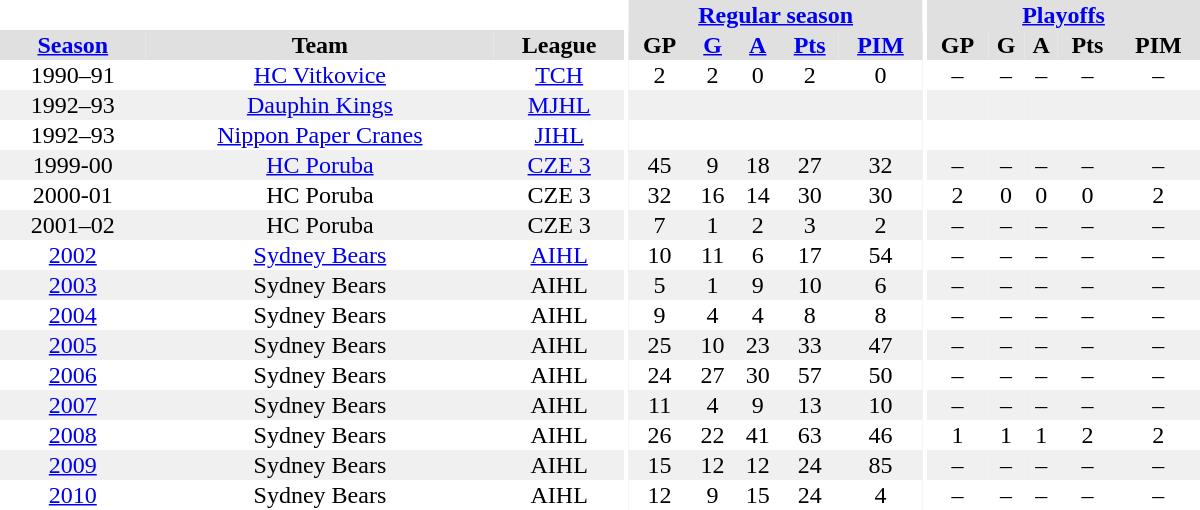<table border="0" cellpadding="1" cellspacing="0" style="text-align:center; width:50em">
<tr bgcolor="#e0e0e0">
<th colspan="3" bgcolor="#ffffff"></th>
<th rowspan="99" bgcolor="#ffffff"></th>
<th colspan="5"><a href='#'>Regular season</a></th>
<th rowspan="99" bgcolor="#ffffff"></th>
<th colspan="5"><a href='#'>Playoffs</a></th>
</tr>
<tr bgcolor="#e0e0e0">
<th><a href='#'>Season</a></th>
<th>Team</th>
<th>League</th>
<th>GP</th>
<th><a href='#'>G</a></th>
<th><a href='#'>A</a></th>
<th><a href='#'>Pts</a></th>
<th><a href='#'>PIM</a></th>
<th>GP</th>
<th>G</th>
<th>A</th>
<th>Pts</th>
<th>PIM</th>
</tr>
<tr>
<td>1990–91</td>
<td><a href='#'>HC Vitkovice</a></td>
<td><a href='#'>TCH</a></td>
<td>2</td>
<td>2</td>
<td>0</td>
<td>2</td>
<td>0</td>
<td>–</td>
<td>–</td>
<td>–</td>
<td>–</td>
<td>–</td>
</tr>
<tr bgcolor="#f0f0f0">
<td>1992–93</td>
<td><a href='#'>Dauphin Kings</a></td>
<td><a href='#'>MJHL</a></td>
<td></td>
<td></td>
<td></td>
<td></td>
<td></td>
<td></td>
<td></td>
<td></td>
<td></td>
<td></td>
</tr>
<tr>
<td>1992–93</td>
<td><a href='#'>Nippon Paper Cranes</a></td>
<td><a href='#'>JIHL</a></td>
<td></td>
<td></td>
<td></td>
<td></td>
<td></td>
<td></td>
<td></td>
<td></td>
<td></td>
<td></td>
</tr>
<tr bgcolor="#f0f0f0">
<td>1999-00</td>
<td><a href='#'>HC Poruba</a></td>
<td><a href='#'>CZE 3</a></td>
<td>45</td>
<td>9</td>
<td>18</td>
<td>27</td>
<td>32</td>
<td>–</td>
<td>–</td>
<td>–</td>
<td>–</td>
<td>–</td>
</tr>
<tr>
<td>2000-01</td>
<td>HC Poruba</td>
<td>CZE 3</td>
<td>32</td>
<td>16</td>
<td>14</td>
<td>30</td>
<td>30</td>
<td>2</td>
<td>0</td>
<td>0</td>
<td>0</td>
<td>2</td>
</tr>
<tr bgcolor="#f0f0f0">
<td>2001–02</td>
<td>HC Poruba</td>
<td>CZE 3</td>
<td>7</td>
<td>1</td>
<td>2</td>
<td>3</td>
<td>2</td>
<td>–</td>
<td>–</td>
<td>–</td>
<td>–</td>
<td>–</td>
</tr>
<tr>
<td><a href='#'>2002</a></td>
<td><a href='#'>Sydney Bears</a></td>
<td><a href='#'>AIHL</a></td>
<td>10</td>
<td>11</td>
<td>6</td>
<td>17</td>
<td>54</td>
<td>–</td>
<td>–</td>
<td>–</td>
<td>–</td>
<td>–</td>
</tr>
<tr bgcolor="#f0f0f0">
<td><a href='#'>2003</a></td>
<td>Sydney Bears</td>
<td>AIHL</td>
<td>5</td>
<td>1</td>
<td>9</td>
<td>10</td>
<td>6</td>
<td>–</td>
<td>–</td>
<td>–</td>
<td>–</td>
<td>–</td>
</tr>
<tr>
<td><a href='#'>2004</a></td>
<td>Sydney Bears</td>
<td>AIHL</td>
<td>9</td>
<td>4</td>
<td>4</td>
<td>8</td>
<td>8</td>
<td>–</td>
<td>–</td>
<td>–</td>
<td>–</td>
<td>–</td>
</tr>
<tr bgcolor="#f0f0f0">
<td><a href='#'>2005</a></td>
<td>Sydney Bears</td>
<td>AIHL</td>
<td>25</td>
<td>10</td>
<td>23</td>
<td>33</td>
<td>47</td>
<td>–</td>
<td>–</td>
<td>–</td>
<td>–</td>
<td>–</td>
</tr>
<tr>
<td><a href='#'>2006</a></td>
<td>Sydney Bears</td>
<td>AIHL</td>
<td>24</td>
<td>27</td>
<td>30</td>
<td>57</td>
<td>50</td>
<td>–</td>
<td>–</td>
<td>–</td>
<td>–</td>
<td>–</td>
</tr>
<tr bgcolor="#f0f0f0">
<td><a href='#'>2007</a></td>
<td>Sydney Bears</td>
<td>AIHL</td>
<td>11</td>
<td>4</td>
<td>9</td>
<td>13</td>
<td>10</td>
<td>–</td>
<td>–</td>
<td>–</td>
<td>–</td>
<td>–</td>
</tr>
<tr>
<td><a href='#'>2008</a></td>
<td>Sydney Bears</td>
<td>AIHL</td>
<td>26</td>
<td>22</td>
<td>41</td>
<td>63</td>
<td>46</td>
<td>1</td>
<td>1</td>
<td>1</td>
<td>2</td>
<td>2</td>
</tr>
<tr bgcolor="#f0f0f0">
<td><a href='#'>2009</a></td>
<td>Sydney Bears</td>
<td>AIHL</td>
<td>15</td>
<td>12</td>
<td>12</td>
<td>24</td>
<td>85</td>
<td>–</td>
<td>–</td>
<td>–</td>
<td>–</td>
<td>–</td>
</tr>
<tr>
<td><a href='#'>2010</a></td>
<td>Sydney Bears</td>
<td>AIHL</td>
<td>12</td>
<td>9</td>
<td>15</td>
<td>24</td>
<td>4</td>
<td>–</td>
<td>–</td>
<td>–</td>
<td>–</td>
<td>–</td>
</tr>
</table>
